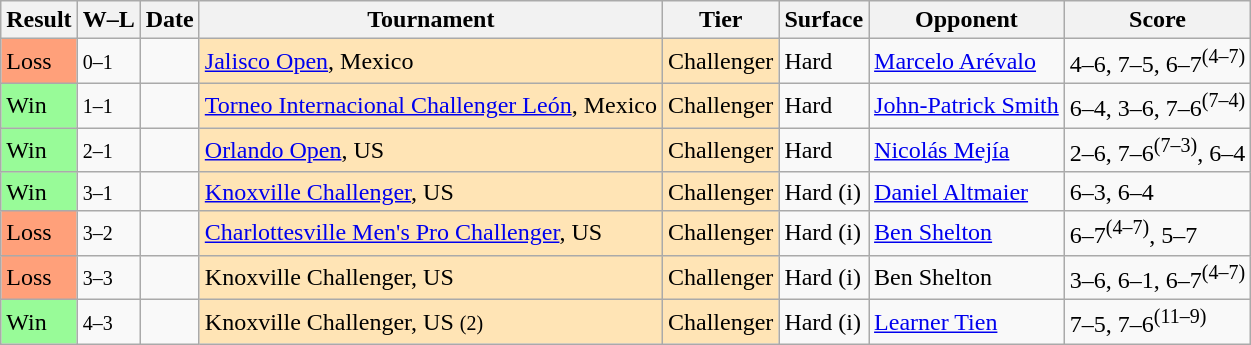<table class="sortable wikitable">
<tr>
<th>Result</th>
<th class="unsortable">W–L</th>
<th>Date</th>
<th>Tournament</th>
<th>Tier</th>
<th>Surface</th>
<th>Opponent</th>
<th class="unsortable">Score</th>
</tr>
<tr>
<td bgcolor=ffa07a>Loss</td>
<td><small>0–1</small></td>
<td><a href='#'></a></td>
<td style="background:moccasin;"><a href='#'>Jalisco Open</a>, Mexico</td>
<td style="background:moccasin;">Challenger</td>
<td>Hard</td>
<td> <a href='#'>Marcelo Arévalo</a></td>
<td>4–6, 7–5, 6–7<sup>(4–7)</sup></td>
</tr>
<tr>
<td bgcolor=98FB98>Win</td>
<td><small>1–1</small></td>
<td><a href='#'></a></td>
<td style="background:moccasin;"><a href='#'>Torneo Internacional Challenger León</a>, Mexico</td>
<td style="background:moccasin;">Challenger</td>
<td>Hard</td>
<td> <a href='#'>John-Patrick Smith</a></td>
<td>6–4, 3–6, 7–6<sup>(7–4)</sup></td>
</tr>
<tr>
<td bgcolor=98FB98>Win</td>
<td><small>2–1</small></td>
<td><a href='#'></a></td>
<td style="background:moccasin;"><a href='#'>Orlando Open</a>, US</td>
<td style="background:moccasin;">Challenger</td>
<td>Hard</td>
<td> <a href='#'>Nicolás Mejía</a></td>
<td>2–6, 7–6<sup>(7–3)</sup>, 6–4</td>
</tr>
<tr>
<td bgcolor=98FB98>Win</td>
<td><small>3–1</small></td>
<td><a href='#'></a></td>
<td style="background:moccasin;"><a href='#'>Knoxville Challenger</a>, US</td>
<td style="background:moccasin;">Challenger</td>
<td>Hard (i)</td>
<td> <a href='#'>Daniel Altmaier</a></td>
<td>6–3, 6–4</td>
</tr>
<tr>
<td bgcolor=FFA07A>Loss</td>
<td><small>3–2</small></td>
<td><a href='#'></a></td>
<td style="background:moccasin;"><a href='#'>Charlottesville Men's Pro Challenger</a>, US</td>
<td style="background:moccasin;">Challenger</td>
<td>Hard (i)</td>
<td> <a href='#'>Ben Shelton</a></td>
<td>6–7<sup>(4–7)</sup>, 5–7</td>
</tr>
<tr>
<td bgcolor=FFA07A>Loss</td>
<td><small>3–3</small></td>
<td><a href='#'></a></td>
<td style="background:moccasin;">Knoxville Challenger, US</td>
<td style="background:moccasin;">Challenger</td>
<td>Hard (i)</td>
<td> Ben Shelton</td>
<td>3–6, 6–1, 6–7<sup>(4–7)</sup></td>
</tr>
<tr>
<td bgcolor=98FB98>Win</td>
<td><small>4–3</small></td>
<td><a href='#'></a></td>
<td style="background:moccasin;">Knoxville Challenger, US <small>(2)</small></td>
<td style="background:moccasin;">Challenger</td>
<td>Hard (i)</td>
<td> <a href='#'>Learner Tien</a></td>
<td>7–5, 7–6<sup>(11–9)</sup></td>
</tr>
</table>
